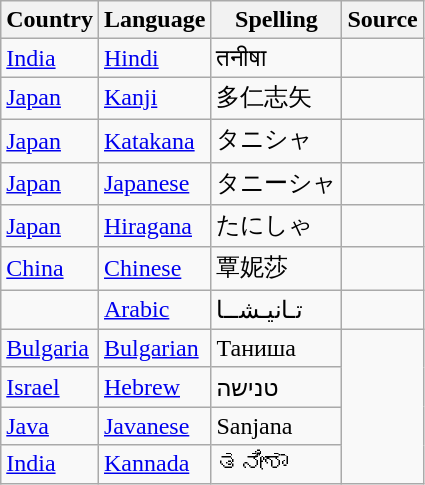<table class="wikitable sortable">
<tr>
<th>Country</th>
<th>Language</th>
<th>Spelling</th>
<th class="unsortable">Source</th>
</tr>
<tr>
<td><a href='#'>India</a></td>
<td><a href='#'>Hindi</a></td>
<td>तनीषा</td>
<td></td>
</tr>
<tr>
<td><a href='#'>Japan</a></td>
<td><a href='#'>Kanji</a></td>
<td>多仁志矢</td>
<td></td>
</tr>
<tr>
<td><a href='#'>Japan</a></td>
<td><a href='#'>Katakana</a></td>
<td>タニシャ</td>
<td></td>
</tr>
<tr>
<td><a href='#'>Japan</a></td>
<td><a href='#'>Japanese</a></td>
<td>タニーシャ</td>
</tr>
<tr>
<td><a href='#'>Japan</a></td>
<td><a href='#'>Hiragana</a></td>
<td>たにしゃ</td>
<td></td>
</tr>
<tr>
<td><a href='#'>China</a></td>
<td><a href='#'>Chinese</a></td>
<td>覃妮莎</td>
<td></td>
</tr>
<tr>
<td></td>
<td><a href='#'>Arabic</a></td>
<td>تـانيـشــا</td>
<td></td>
</tr>
<tr>
<td><a href='#'>Bulgaria</a></td>
<td><a href='#'>Bulgarian</a></td>
<td>Таниша</td>
</tr>
<tr>
<td><a href='#'>Israel</a></td>
<td><a href='#'>Hebrew</a></td>
<td>טנישה</td>
</tr>
<tr>
<td><a href='#'>Java</a></td>
<td><a href='#'>Javanese</a></td>
<td>Sanjana</td>
</tr>
<tr>
<td><a href='#'>India</a></td>
<td><a href='#'>Kannada</a></td>
<td>ತನೀಶಾ</td>
</tr>
</table>
